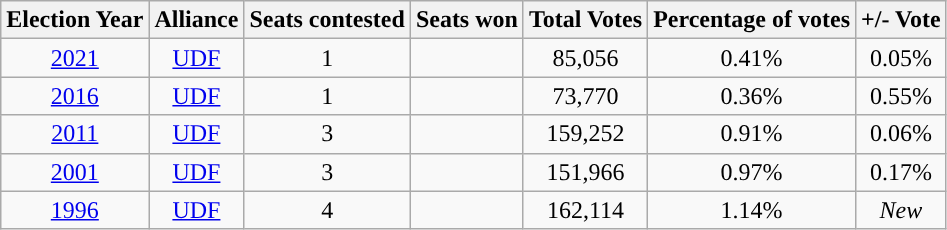<table class="wikitable" style="text-align:center">
<tr>
<th Style="background-color:">Election Year</th>
<th Style="background-color:">Alliance</th>
<th Style="background-color:">Seats contested</th>
<th Style="background-color:">Seats won</th>
<th Style="background-color:">Total Votes</th>
<th Style="background-color:">Percentage of votes</th>
<th Style="background-color:">+/- Vote</th>
</tr>
<tr>
<td><a href='#'>2021</a></td>
<td><a href='#'>UDF</a></td>
<td>1</td>
<td></td>
<td>85,056</td>
<td>0.41%</td>
<td> 0.05%</td>
</tr>
<tr>
<td><a href='#'>2016</a></td>
<td><a href='#'>UDF</a></td>
<td>1</td>
<td></td>
<td>73,770</td>
<td>0.36%</td>
<td> 0.55%</td>
</tr>
<tr>
<td><a href='#'>2011</a></td>
<td><a href='#'>UDF</a></td>
<td>3</td>
<td></td>
<td>159,252</td>
<td>0.91%</td>
<td> 0.06%</td>
</tr>
<tr>
<td><a href='#'>2001</a></td>
<td><a href='#'>UDF</a></td>
<td>3</td>
<td></td>
<td>151,966</td>
<td>0.97%</td>
<td> 0.17%</td>
</tr>
<tr>
<td><a href='#'>1996</a></td>
<td><a href='#'>UDF</a></td>
<td>4</td>
<td></td>
<td>162,114</td>
<td>1.14%</td>
<td><em>New</em></td>
</tr>
</table>
